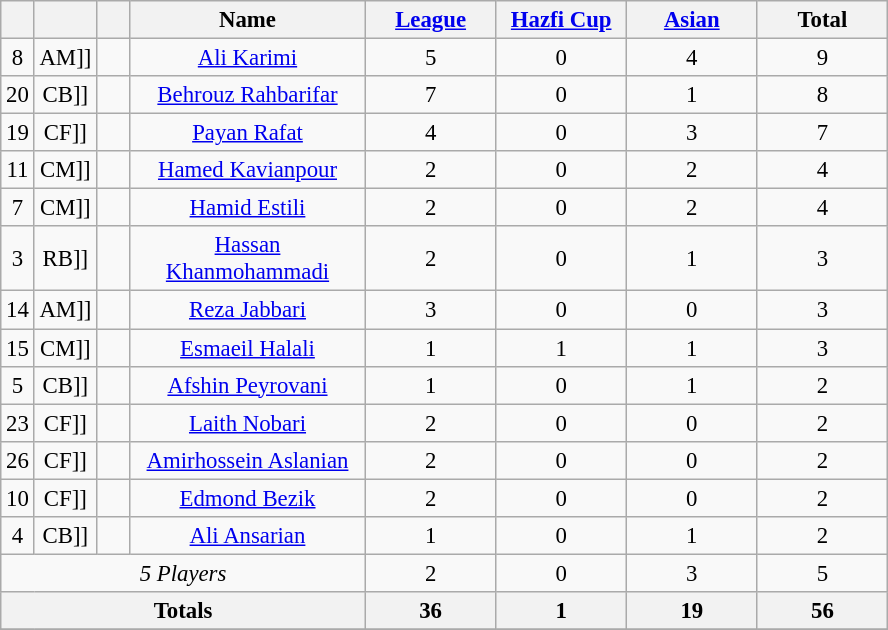<table class="wikitable sortable" style="text-align:center; font-size:95%;">
<tr>
<th width="15"></th>
<th width="15"></th>
<th width="15"></th>
<th width="150">Name</th>
<th width="80"><a href='#'>League</a></th>
<th width="80"><a href='#'>Hazfi Cup</a></th>
<th width="80"><a href='#'>Asian</a></th>
<th width="80">Total</th>
</tr>
<tr>
<td>8</td>
<td [[>AM]]</td>
<td></td>
<td><a href='#'>Ali Karimi</a></td>
<td>5</td>
<td>0</td>
<td>4</td>
<td>9</td>
</tr>
<tr>
<td>20</td>
<td [[>CB]]</td>
<td></td>
<td><a href='#'>Behrouz Rahbarifar</a></td>
<td>7</td>
<td>0</td>
<td>1</td>
<td>8</td>
</tr>
<tr>
<td>19</td>
<td [[>CF]]</td>
<td></td>
<td><a href='#'>Payan Rafat</a></td>
<td>4</td>
<td>0</td>
<td>3</td>
<td>7</td>
</tr>
<tr>
<td>11</td>
<td [[>CM]]</td>
<td></td>
<td><a href='#'>Hamed Kavianpour</a></td>
<td>2</td>
<td>0</td>
<td>2</td>
<td>4</td>
</tr>
<tr>
<td>7</td>
<td [[>CM]]</td>
<td></td>
<td><a href='#'>Hamid Estili</a></td>
<td>2</td>
<td>0</td>
<td>2</td>
<td>4</td>
</tr>
<tr>
<td>3</td>
<td [[>RB]]</td>
<td></td>
<td><a href='#'>Hassan Khanmohammadi</a></td>
<td>2</td>
<td>0</td>
<td>1</td>
<td>3</td>
</tr>
<tr>
<td>14</td>
<td [[>AM]]</td>
<td></td>
<td><a href='#'>Reza Jabbari</a></td>
<td>3</td>
<td>0</td>
<td>0</td>
<td>3</td>
</tr>
<tr>
<td>15</td>
<td [[>CM]]</td>
<td></td>
<td><a href='#'>Esmaeil Halali</a></td>
<td>1</td>
<td>1</td>
<td>1</td>
<td>3</td>
</tr>
<tr>
<td>5</td>
<td [[>CB]]</td>
<td></td>
<td><a href='#'>Afshin Peyrovani</a></td>
<td>1</td>
<td>0</td>
<td>1</td>
<td>2</td>
</tr>
<tr>
<td>23</td>
<td [[>CF]]</td>
<td></td>
<td><a href='#'>Laith Nobari</a></td>
<td>2</td>
<td>0</td>
<td>0</td>
<td>2</td>
</tr>
<tr>
<td>26</td>
<td [[>CF]]</td>
<td></td>
<td><a href='#'>Amirhossein Aslanian</a></td>
<td>2</td>
<td>0</td>
<td>0</td>
<td>2</td>
</tr>
<tr>
<td>10</td>
<td [[>CF]]</td>
<td></td>
<td><a href='#'>Edmond Bezik</a></td>
<td>2</td>
<td>0</td>
<td>0</td>
<td>2</td>
</tr>
<tr>
<td>4</td>
<td [[>CB]]</td>
<td></td>
<td><a href='#'>Ali Ansarian</a></td>
<td>1</td>
<td>0</td>
<td>1</td>
<td>2</td>
</tr>
<tr>
<td colspan="4"><em>5 Players</em></td>
<td>2</td>
<td>0</td>
<td>3</td>
<td>5</td>
</tr>
<tr>
<th colspan="4"><strong>Totals</strong></th>
<th>36</th>
<th>1</th>
<th>19</th>
<th>56</th>
</tr>
<tr>
</tr>
</table>
